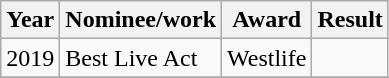<table class="wikitable">
<tr>
<th>Year</th>
<th>Nominee/work</th>
<th>Award</th>
<th>Result</th>
</tr>
<tr>
<td>2019</td>
<td>Best Live Act</td>
<td>Westlife</td>
<td></td>
</tr>
<tr>
</tr>
</table>
